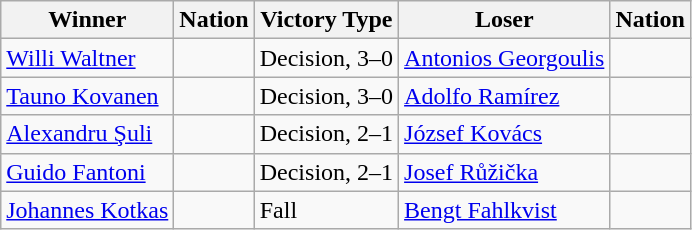<table class="wikitable sortable" style="text-align:left;">
<tr>
<th>Winner</th>
<th>Nation</th>
<th>Victory Type</th>
<th>Loser</th>
<th>Nation</th>
</tr>
<tr>
<td><a href='#'>Willi Waltner</a></td>
<td></td>
<td>Decision, 3–0</td>
<td><a href='#'>Antonios Georgoulis</a></td>
<td></td>
</tr>
<tr>
<td><a href='#'>Tauno Kovanen</a></td>
<td></td>
<td>Decision, 3–0</td>
<td><a href='#'>Adolfo Ramírez</a></td>
<td></td>
</tr>
<tr>
<td><a href='#'>Alexandru Şuli</a></td>
<td></td>
<td>Decision, 2–1</td>
<td><a href='#'>József Kovács</a></td>
<td></td>
</tr>
<tr>
<td><a href='#'>Guido Fantoni</a></td>
<td></td>
<td>Decision, 2–1</td>
<td><a href='#'>Josef Růžička</a></td>
<td></td>
</tr>
<tr>
<td><a href='#'>Johannes Kotkas</a></td>
<td></td>
<td>Fall</td>
<td><a href='#'>Bengt Fahlkvist</a></td>
<td></td>
</tr>
</table>
